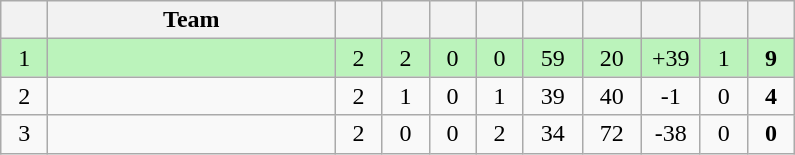<table class="wikitable" style="text-align:center;">
<tr>
<th style="width:1.5em;"></th>
<th style="width:11.5em">Team</th>
<th style="width:1.5em;"></th>
<th style="width:1.5em;"></th>
<th style="width:1.5em;"></th>
<th style="width:1.5em;"></th>
<th style="width:2.0em;"></th>
<th style="width:2.0em;"></th>
<th style="width:2.0em;"></th>
<th style="width:1.5em;"></th>
<th style="width:1.5em;"></th>
</tr>
<tr style="background:#bbf3bb;">
<td>1</td>
<td align="left"></td>
<td>2</td>
<td>2</td>
<td>0</td>
<td>0</td>
<td>59</td>
<td>20</td>
<td>+39</td>
<td>1</td>
<td><strong>9</strong></td>
</tr>
<tr>
<td>2</td>
<td align="left"></td>
<td>2</td>
<td>1</td>
<td>0</td>
<td>1</td>
<td>39</td>
<td>40</td>
<td>-1</td>
<td>0</td>
<td><strong>4</strong></td>
</tr>
<tr>
<td>3</td>
<td align="left"></td>
<td>2</td>
<td>0</td>
<td>0</td>
<td>2</td>
<td>34</td>
<td>72</td>
<td>-38</td>
<td>0</td>
<td><strong>0</strong></td>
</tr>
</table>
